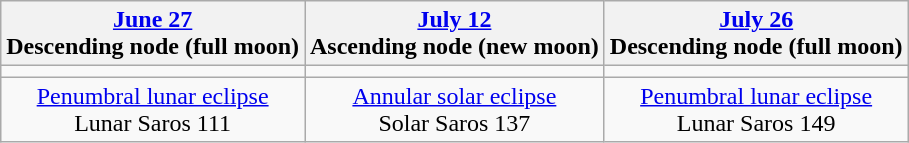<table class="wikitable">
<tr>
<th><a href='#'>June 27</a><br>Descending node (full moon)<br></th>
<th><a href='#'>July 12</a><br>Ascending node (new moon)<br></th>
<th><a href='#'>July 26</a><br>Descending node (full moon)<br></th>
</tr>
<tr>
<td></td>
<td></td>
<td></td>
</tr>
<tr align=center>
<td><a href='#'>Penumbral lunar eclipse</a><br>Lunar Saros 111</td>
<td><a href='#'>Annular solar eclipse</a><br>Solar Saros 137</td>
<td><a href='#'>Penumbral lunar eclipse</a><br>Lunar Saros 149</td>
</tr>
</table>
